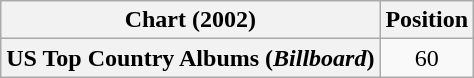<table class="wikitable plainrowheaders" style="text-align:center">
<tr>
<th scope="col">Chart (2002)</th>
<th scope="col">Position</th>
</tr>
<tr>
<th scope="row">US Top Country Albums (<em>Billboard</em>)</th>
<td>60</td>
</tr>
</table>
